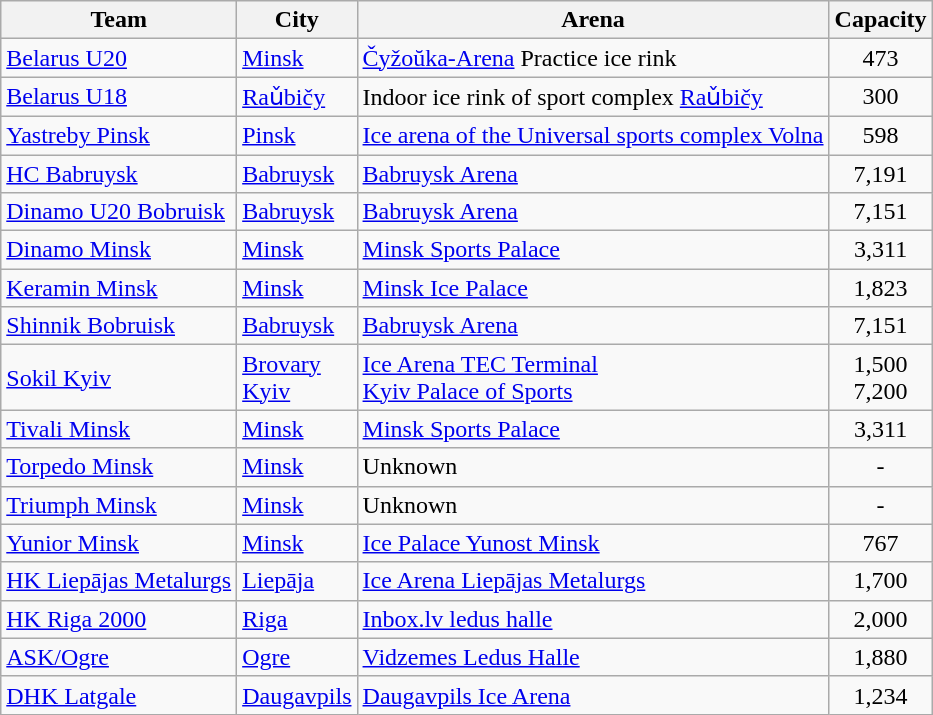<table class="wikitable" style="text-align:left">
<tr>
<th>Team</th>
<th>City</th>
<th>Arena</th>
<th>Capacity</th>
</tr>
<tr>
<td><a href='#'>Belarus U20</a></td>
<td> <a href='#'>Minsk</a></td>
<td><a href='#'>Čyžoŭka-Arena</a> Practice ice rink</td>
<td align = center>473</td>
</tr>
<tr>
<td><a href='#'>Belarus U18</a></td>
<td> <a href='#'>Raǔbičy</a></td>
<td>Indoor ice rink of sport complex <a href='#'>Raǔbičy</a></td>
<td align = center>300</td>
</tr>
<tr>
<td><a href='#'>Yastreby Pinsk</a></td>
<td> <a href='#'>Pinsk</a></td>
<td><a href='#'>Ice arena of the Universal sports complex Volna</a></td>
<td align = center>598</td>
</tr>
<tr>
<td><a href='#'>HC Babruysk</a></td>
<td> <a href='#'>Babruysk</a></td>
<td><a href='#'>Babruysk Arena</a></td>
<td align = center>7,191</td>
</tr>
<tr>
<td><a href='#'>Dinamo U20 Bobruisk</a></td>
<td> <a href='#'>Babruysk</a></td>
<td><a href='#'>Babruysk Arena</a></td>
<td align = center>7,151</td>
</tr>
<tr>
<td><a href='#'>Dinamo Minsk</a></td>
<td> <a href='#'>Minsk</a></td>
<td><a href='#'>Minsk Sports Palace</a></td>
<td align = center>3,311</td>
</tr>
<tr>
<td><a href='#'>Keramin Minsk</a></td>
<td> <a href='#'>Minsk</a></td>
<td><a href='#'>Minsk Ice Palace</a></td>
<td align = center>1,823</td>
</tr>
<tr>
<td><a href='#'>Shinnik Bobruisk</a></td>
<td> <a href='#'>Babruysk</a></td>
<td><a href='#'>Babruysk Arena</a></td>
<td align = center>7,151</td>
</tr>
<tr>
<td><a href='#'>Sokil Kyiv</a></td>
<td> <a href='#'>Brovary</a><br> <a href='#'>Kyiv</a></td>
<td><a href='#'>Ice Arena TEC Terminal</a><br><a href='#'>Kyiv Palace of Sports</a></td>
<td align = center>1,500<br>7,200</td>
</tr>
<tr>
<td><a href='#'>Tivali Minsk</a></td>
<td> <a href='#'>Minsk</a></td>
<td><a href='#'>Minsk Sports Palace</a></td>
<td align = center>3,311</td>
</tr>
<tr>
<td><a href='#'>Torpedo Minsk</a></td>
<td> <a href='#'>Minsk</a></td>
<td>Unknown</td>
<td align = center>-</td>
</tr>
<tr>
<td><a href='#'>Triumph Minsk</a></td>
<td> <a href='#'>Minsk</a></td>
<td>Unknown</td>
<td align = center>-</td>
</tr>
<tr>
<td><a href='#'>Yunior Minsk</a></td>
<td> <a href='#'>Minsk</a></td>
<td><a href='#'>Ice Palace Yunost Minsk</a></td>
<td align = center>767</td>
</tr>
<tr>
<td><a href='#'>HK Liepājas Metalurgs</a></td>
<td> <a href='#'>Liepāja</a></td>
<td><a href='#'>Ice Arena Liepājas Metalurgs</a></td>
<td align = center>1,700</td>
</tr>
<tr>
<td><a href='#'>HK Riga 2000</a></td>
<td> <a href='#'>Riga</a></td>
<td><a href='#'>Inbox.lv ledus halle</a></td>
<td align = center>2,000</td>
</tr>
<tr>
<td><a href='#'>ASK/Ogre</a></td>
<td> <a href='#'>Ogre</a></td>
<td><a href='#'>Vidzemes Ledus Halle</a></td>
<td align = center>1,880</td>
</tr>
<tr>
<td><a href='#'>DHK Latgale</a></td>
<td> <a href='#'>Daugavpils</a></td>
<td><a href='#'>Daugavpils Ice Arena</a></td>
<td align = center>1,234</td>
</tr>
</table>
